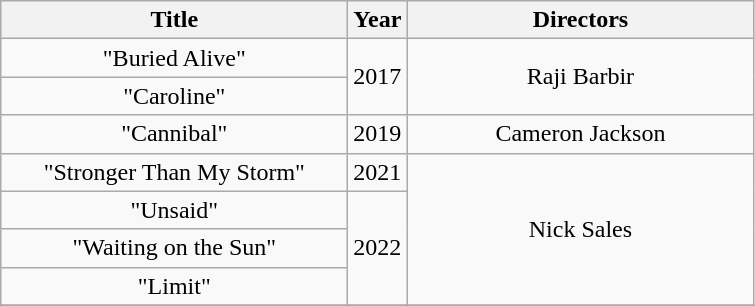<table class="wikitable plainrowheaders" style="text-align:center;">
<tr>
<th scope="col" style="width:14em;">Title</th>
<th scope="col">Year</th>
<th scope="col" style="width:14em;">Directors</th>
</tr>
<tr>
<td>"Buried Alive"</td>
<td rowspan="2">2017</td>
<td rowspan="2">Raji Barbir</td>
</tr>
<tr>
<td>"Caroline"</td>
</tr>
<tr>
<td>"Cannibal"</td>
<td>2019</td>
<td>Cameron Jackson</td>
</tr>
<tr>
<td>"Stronger Than My Storm"</td>
<td>2021</td>
<td rowspan="4">Nick Sales</td>
</tr>
<tr>
<td>"Unsaid"</td>
<td rowspan="3">2022</td>
</tr>
<tr>
<td>"Waiting on the Sun"</td>
</tr>
<tr>
<td>"Limit"</td>
</tr>
<tr>
</tr>
</table>
